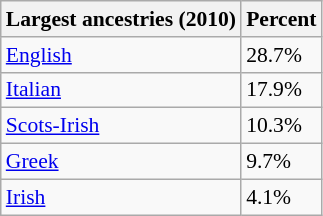<table class="wikitable sortable collapsible" style="font-size: 90%;">
<tr>
<th>Largest ancestries (2010)</th>
<th>Percent</th>
</tr>
<tr>
<td><a href='#'>English</a></td>
<td>28.7%</td>
</tr>
<tr>
<td><a href='#'>Italian</a></td>
<td>17.9%</td>
</tr>
<tr>
<td><a href='#'>Scots-Irish</a></td>
<td>10.3%</td>
</tr>
<tr>
<td><a href='#'>Greek</a></td>
<td>9.7%</td>
</tr>
<tr>
<td><a href='#'>Irish</a></td>
<td>4.1%</td>
</tr>
</table>
